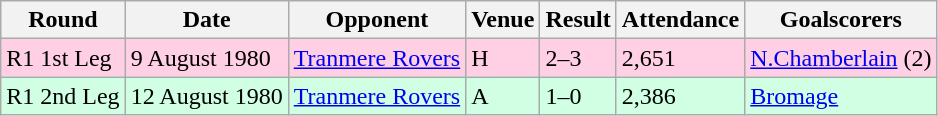<table class="wikitable">
<tr>
<th>Round</th>
<th>Date</th>
<th>Opponent</th>
<th>Venue</th>
<th>Result</th>
<th>Attendance</th>
<th>Goalscorers</th>
</tr>
<tr style="background-color: #ffd0e3;">
<td>R1 1st Leg</td>
<td>9 August 1980</td>
<td><a href='#'>Tranmere Rovers</a></td>
<td>H</td>
<td>2–3</td>
<td>2,651</td>
<td><a href='#'>N.Chamberlain</a> (2)</td>
</tr>
<tr style="background-color: #d0ffe3;">
<td>R1 2nd Leg</td>
<td>12 August 1980</td>
<td><a href='#'>Tranmere Rovers</a></td>
<td>A</td>
<td>1–0</td>
<td>2,386</td>
<td><a href='#'>Bromage</a></td>
</tr>
</table>
